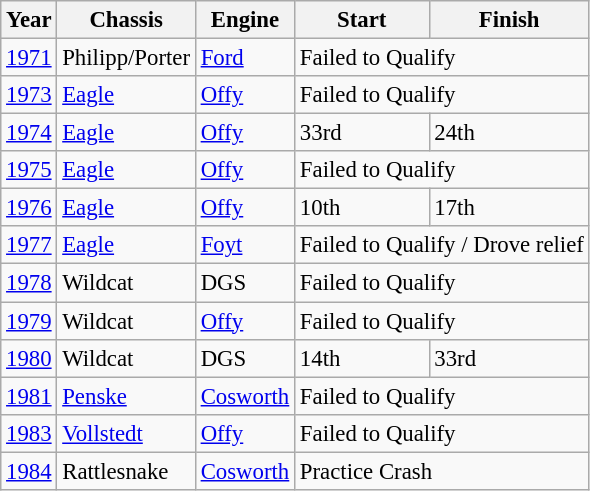<table class="wikitable" style="font-size: 95%;">
<tr>
<th>Year</th>
<th>Chassis</th>
<th>Engine</th>
<th>Start</th>
<th>Finish</th>
</tr>
<tr>
<td><a href='#'>1971</a></td>
<td>Philipp/Porter</td>
<td><a href='#'>Ford</a></td>
<td colspan=2>Failed to Qualify</td>
</tr>
<tr>
<td><a href='#'>1973</a></td>
<td><a href='#'>Eagle</a></td>
<td><a href='#'>Offy</a></td>
<td colspan=2>Failed to Qualify</td>
</tr>
<tr>
<td><a href='#'>1974</a></td>
<td><a href='#'>Eagle</a></td>
<td><a href='#'>Offy</a></td>
<td>33rd</td>
<td>24th</td>
</tr>
<tr>
<td><a href='#'>1975</a></td>
<td><a href='#'>Eagle</a></td>
<td><a href='#'>Offy</a></td>
<td colspan=2>Failed to Qualify</td>
</tr>
<tr>
<td><a href='#'>1976</a></td>
<td><a href='#'>Eagle</a></td>
<td><a href='#'>Offy</a></td>
<td>10th</td>
<td>17th</td>
</tr>
<tr>
<td><a href='#'>1977</a></td>
<td><a href='#'>Eagle</a></td>
<td><a href='#'>Foyt</a></td>
<td colspan=2>Failed to Qualify / Drove relief</td>
</tr>
<tr>
<td><a href='#'>1978</a></td>
<td>Wildcat</td>
<td>DGS</td>
<td colspan=2>Failed to Qualify</td>
</tr>
<tr>
<td><a href='#'>1979</a></td>
<td>Wildcat</td>
<td><a href='#'>Offy</a></td>
<td colspan=2>Failed to Qualify</td>
</tr>
<tr>
<td><a href='#'>1980</a></td>
<td>Wildcat</td>
<td>DGS</td>
<td>14th</td>
<td>33rd</td>
</tr>
<tr>
<td><a href='#'>1981</a></td>
<td><a href='#'>Penske</a></td>
<td><a href='#'>Cosworth</a></td>
<td colspan=2>Failed to Qualify</td>
</tr>
<tr>
<td><a href='#'>1983</a></td>
<td><a href='#'>Vollstedt</a></td>
<td><a href='#'>Offy</a></td>
<td colspan=2>Failed to Qualify</td>
</tr>
<tr>
<td><a href='#'>1984</a></td>
<td>Rattlesnake</td>
<td><a href='#'>Cosworth</a></td>
<td colspan=2>Practice Crash</td>
</tr>
</table>
